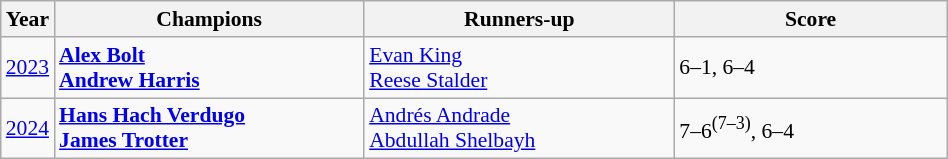<table class="wikitable" style="font-size:90%">
<tr>
<th>Year</th>
<th width="200">Champions</th>
<th width="200">Runners-up</th>
<th width="175">Score</th>
</tr>
<tr>
<td><a href='#'>2023</a></td>
<td> <strong><a href='#'>Alex Bolt</a></strong><br> <strong><a href='#'>Andrew Harris</a></strong></td>
<td> <a href='#'>Evan King</a><br> <a href='#'>Reese Stalder</a></td>
<td>6–1, 6–4</td>
</tr>
<tr>
<td><a href='#'>2024</a></td>
<td> <strong><a href='#'>Hans Hach Verdugo</a></strong><br> <strong><a href='#'>James Trotter</a></strong></td>
<td> <a href='#'>Andrés Andrade</a><br> <a href='#'>Abdullah Shelbayh</a></td>
<td>7–6<sup>(7–3)</sup>, 6–4</td>
</tr>
</table>
